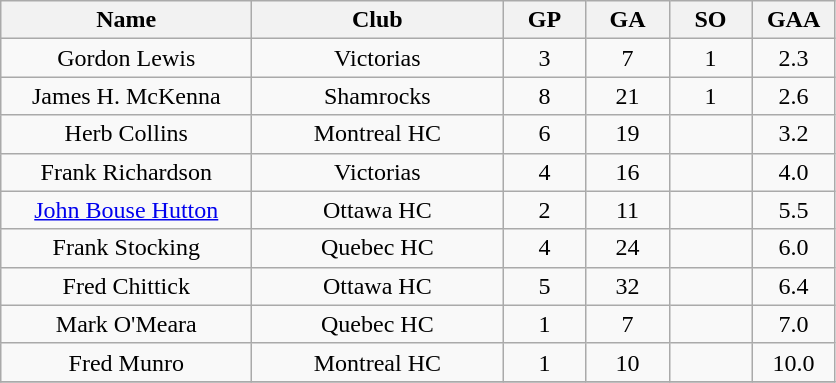<table class="wikitable" style="text-align:center;">
<tr>
<th style="width:10em">Name</th>
<th style="width:10em">Club</th>
<th style="width:3em">GP</th>
<th style="width:3em">GA</th>
<th style="width:3em">SO</th>
<th style="width:3em">GAA</th>
</tr>
<tr>
<td>Gordon Lewis</td>
<td>Victorias</td>
<td>3</td>
<td>7</td>
<td>1</td>
<td>2.3</td>
</tr>
<tr>
<td>James H. McKenna</td>
<td>Shamrocks</td>
<td>8</td>
<td>21</td>
<td>1</td>
<td>2.6</td>
</tr>
<tr>
<td>Herb Collins</td>
<td>Montreal HC</td>
<td>6</td>
<td>19</td>
<td></td>
<td>3.2</td>
</tr>
<tr>
<td>Frank Richardson</td>
<td>Victorias</td>
<td>4</td>
<td>16</td>
<td></td>
<td>4.0</td>
</tr>
<tr>
<td><a href='#'> John Bouse Hutton</a></td>
<td>Ottawa HC</td>
<td>2</td>
<td>11</td>
<td></td>
<td>5.5</td>
</tr>
<tr>
<td>Frank Stocking</td>
<td>Quebec HC</td>
<td>4</td>
<td>24</td>
<td></td>
<td>6.0</td>
</tr>
<tr>
<td>Fred Chittick</td>
<td>Ottawa HC</td>
<td>5</td>
<td>32</td>
<td></td>
<td>6.4</td>
</tr>
<tr>
<td>Mark O'Meara</td>
<td>Quebec HC</td>
<td>1</td>
<td>7</td>
<td></td>
<td>7.0</td>
</tr>
<tr>
<td>Fred Munro</td>
<td>Montreal HC</td>
<td>1</td>
<td>10</td>
<td></td>
<td>10.0</td>
</tr>
<tr>
</tr>
</table>
